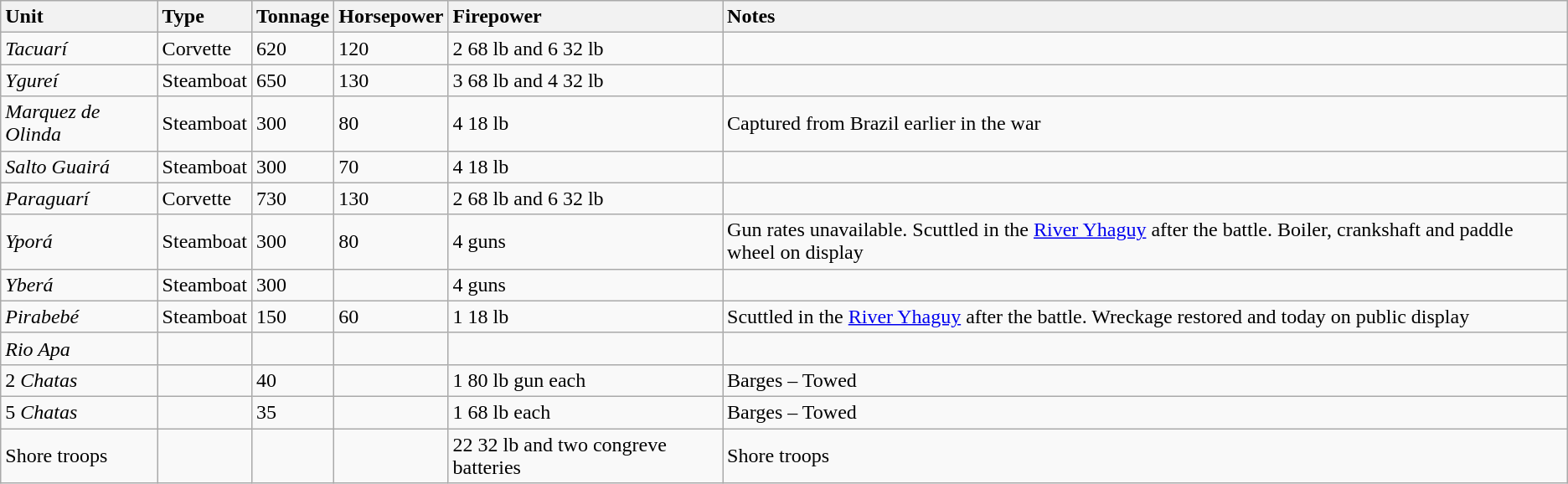<table class="wikitable">
<tr>
<th style="text-align: left;">Unit</th>
<th style="text-align: left;">Type</th>
<th style="text-align: left;">Tonnage</th>
<th style="text-align: left;">Horsepower</th>
<th style="text-align: left;">Firepower</th>
<th style="text-align: left;">Notes</th>
</tr>
<tr>
<td><em>Tacuarí</em></td>
<td>Corvette</td>
<td>620</td>
<td>120</td>
<td>2 68 lb and 6 32 lb</td>
<td></td>
</tr>
<tr>
<td><em>Ygureí</em></td>
<td>Steamboat</td>
<td>650</td>
<td>130</td>
<td>3 68 lb and 4 32 lb</td>
<td></td>
</tr>
<tr>
<td><em>Marquez de Olinda</em></td>
<td>Steamboat</td>
<td>300</td>
<td>80</td>
<td>4 18 lb</td>
<td>Captured from Brazil earlier in the war</td>
</tr>
<tr>
<td><em>Salto Guairá</em></td>
<td>Steamboat</td>
<td>300</td>
<td>70</td>
<td>4 18 lb</td>
<td></td>
</tr>
<tr>
<td><em>Paraguarí</em></td>
<td>Corvette</td>
<td>730</td>
<td>130</td>
<td>2 68 lb and 6 32 lb</td>
<td></td>
</tr>
<tr>
<td><em>Yporá</em></td>
<td>Steamboat</td>
<td>300</td>
<td>80</td>
<td>4 guns</td>
<td>Gun rates unavailable. Scuttled in the <a href='#'>River Yhaguy</a> after the battle. Boiler, crankshaft and paddle wheel on display</td>
</tr>
<tr>
<td><em>Yberá</em></td>
<td>Steamboat</td>
<td>300</td>
<td></td>
<td>4 guns</td>
<td></td>
</tr>
<tr>
<td><em>Pirabebé</em></td>
<td>Steamboat</td>
<td>150</td>
<td>60</td>
<td>1 18 lb</td>
<td>Scuttled in the <a href='#'>River Yhaguy</a> after the battle. Wreckage restored and today on public display</td>
</tr>
<tr>
<td><em>Rio Apa</em></td>
<td></td>
<td></td>
<td></td>
<td></td>
<td></td>
</tr>
<tr>
<td>2 <em>Chatas</em></td>
<td></td>
<td>40</td>
<td></td>
<td>1 80 lb gun each</td>
<td>Barges – Towed</td>
</tr>
<tr>
<td>5 <em>Chatas</em></td>
<td></td>
<td>35</td>
<td></td>
<td>1 68 lb each</td>
<td>Barges – Towed</td>
</tr>
<tr>
<td>Shore troops</td>
<td></td>
<td></td>
<td></td>
<td>22 32 lb and two congreve batteries</td>
<td>Shore troops</td>
</tr>
</table>
